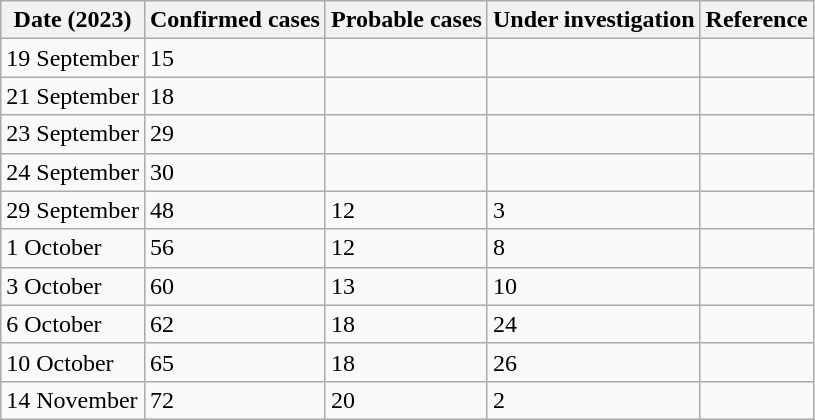<table class="wikitable">
<tr>
<th>Date (2023)</th>
<th>Confirmed cases</th>
<th>Probable cases</th>
<th>Under investigation</th>
<th>Reference</th>
</tr>
<tr>
<td>19 September</td>
<td>15</td>
<td></td>
<td></td>
<td></td>
</tr>
<tr>
<td>21 September</td>
<td>18</td>
<td></td>
<td></td>
<td></td>
</tr>
<tr>
<td>23 September</td>
<td>29</td>
<td></td>
<td></td>
<td></td>
</tr>
<tr>
<td>24 September</td>
<td>30</td>
<td></td>
<td></td>
<td></td>
</tr>
<tr>
<td>29 September</td>
<td>48</td>
<td>12</td>
<td>3</td>
<td></td>
</tr>
<tr>
<td>1 October</td>
<td>56</td>
<td>12</td>
<td>8</td>
<td></td>
</tr>
<tr>
<td>3 October</td>
<td>60</td>
<td>13</td>
<td>10</td>
<td></td>
</tr>
<tr>
<td>6 October</td>
<td>62</td>
<td>18</td>
<td>24</td>
<td></td>
</tr>
<tr>
<td>10 October</td>
<td>65</td>
<td>18</td>
<td>26</td>
<td></td>
</tr>
<tr>
<td>14 November</td>
<td>72</td>
<td>20</td>
<td>2</td>
<td></td>
</tr>
</table>
